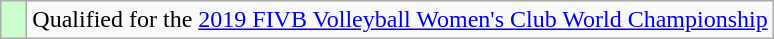<table class="wikitable" style="text-align: left;">
<tr>
<td width=10px bgcolor=#ccffcc></td>
<td>Qualified for the <a href='#'>2019 FIVB Volleyball Women's Club World Championship</a></td>
</tr>
</table>
